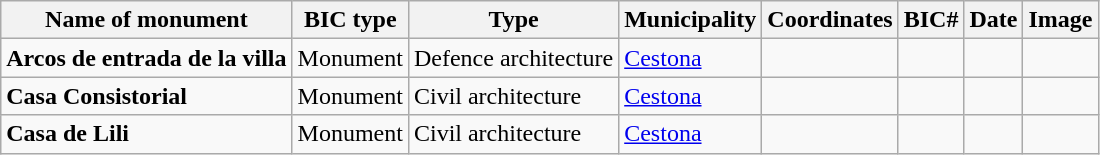<table class="wikitable">
<tr>
<th>Name of monument</th>
<th>BIC type</th>
<th>Type</th>
<th>Municipality</th>
<th>Coordinates</th>
<th>BIC#</th>
<th>Date</th>
<th>Image</th>
</tr>
<tr>
<td><strong>Arcos de entrada de la villa</strong></td>
<td>Monument</td>
<td>Defence architecture</td>
<td><a href='#'>Cestona</a></td>
<td></td>
<td></td>
<td></td>
<td></td>
</tr>
<tr>
<td><strong>Casa Consistorial</strong></td>
<td>Monument</td>
<td>Civil architecture</td>
<td><a href='#'>Cestona</a></td>
<td></td>
<td></td>
<td></td>
<td></td>
</tr>
<tr>
<td><strong>Casa de Lili</strong></td>
<td>Monument</td>
<td>Civil architecture</td>
<td><a href='#'>Cestona</a></td>
<td></td>
<td></td>
<td></td>
<td></td>
</tr>
</table>
